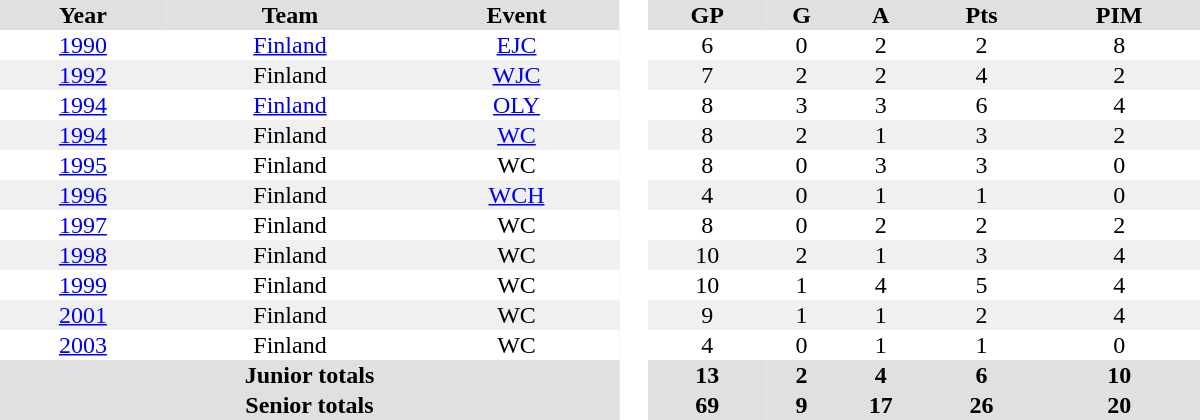<table border="0" cellpadding="1" cellspacing="0" style="text-align:center; width:50em">
<tr ALIGN="center" bgcolor="#e0e0e0">
<th>Year</th>
<th>Team</th>
<th>Event</th>
<th rowspan="99" bgcolor="#ffffff"> </th>
<th>GP</th>
<th>G</th>
<th>A</th>
<th>Pts</th>
<th>PIM</th>
</tr>
<tr>
<td><a href='#'>1990</a></td>
<td><a href='#'>Finland</a></td>
<td><a href='#'>EJC</a></td>
<td>6</td>
<td>0</td>
<td>2</td>
<td>2</td>
<td>8</td>
</tr>
<tr bgcolor="#f0f0f0">
<td><a href='#'>1992</a></td>
<td>Finland</td>
<td><a href='#'>WJC</a></td>
<td>7</td>
<td>2</td>
<td>2</td>
<td>4</td>
<td>2</td>
</tr>
<tr>
<td><a href='#'>1994</a></td>
<td><a href='#'>Finland</a></td>
<td><a href='#'>OLY</a></td>
<td>8</td>
<td>3</td>
<td>3</td>
<td>6</td>
<td>4</td>
</tr>
<tr bgcolor="#f0f0f0">
<td><a href='#'>1994</a></td>
<td>Finland</td>
<td><a href='#'>WC</a></td>
<td>8</td>
<td>2</td>
<td>1</td>
<td>3</td>
<td>2</td>
</tr>
<tr>
<td><a href='#'>1995</a></td>
<td>Finland</td>
<td>WC</td>
<td>8</td>
<td>0</td>
<td>3</td>
<td>3</td>
<td>0</td>
</tr>
<tr bgcolor="#f0f0f0">
<td><a href='#'>1996</a></td>
<td>Finland</td>
<td><a href='#'>WCH</a></td>
<td>4</td>
<td>0</td>
<td>1</td>
<td>1</td>
<td>0</td>
</tr>
<tr>
<td><a href='#'>1997</a></td>
<td>Finland</td>
<td>WC</td>
<td>8</td>
<td>0</td>
<td>2</td>
<td>2</td>
<td>2</td>
</tr>
<tr bgcolor="#f0f0f0">
<td><a href='#'>1998</a></td>
<td>Finland</td>
<td>WC</td>
<td>10</td>
<td>2</td>
<td>1</td>
<td>3</td>
<td>4</td>
</tr>
<tr>
<td><a href='#'>1999</a></td>
<td>Finland</td>
<td>WC</td>
<td>10</td>
<td>1</td>
<td>4</td>
<td>5</td>
<td>4</td>
</tr>
<tr bgcolor="#f0f0f0">
<td><a href='#'>2001</a></td>
<td>Finland</td>
<td>WC</td>
<td>9</td>
<td>1</td>
<td>1</td>
<td>2</td>
<td>4</td>
</tr>
<tr>
<td><a href='#'>2003</a></td>
<td>Finland</td>
<td>WC</td>
<td>4</td>
<td>0</td>
<td>1</td>
<td>1</td>
<td>0</td>
</tr>
<tr bgcolor="#e0e0e0">
<th colspan=3>Junior totals</th>
<th>13</th>
<th>2</th>
<th>4</th>
<th>6</th>
<th>10</th>
</tr>
<tr bgcolor="#e0e0e0">
<th colspan=3>Senior totals</th>
<th>69</th>
<th>9</th>
<th>17</th>
<th>26</th>
<th>20</th>
</tr>
</table>
